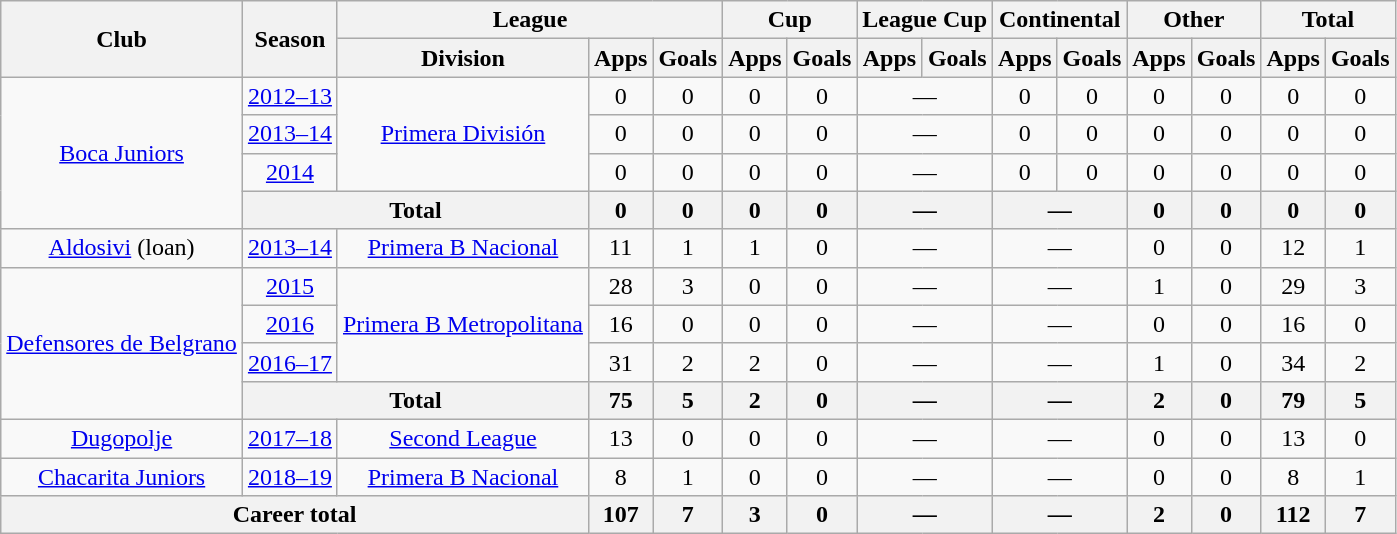<table class="wikitable" style="text-align:center">
<tr>
<th rowspan="2">Club</th>
<th rowspan="2">Season</th>
<th colspan="3">League</th>
<th colspan="2">Cup</th>
<th colspan="2">League Cup</th>
<th colspan="2">Continental</th>
<th colspan="2">Other</th>
<th colspan="2">Total</th>
</tr>
<tr>
<th>Division</th>
<th>Apps</th>
<th>Goals</th>
<th>Apps</th>
<th>Goals</th>
<th>Apps</th>
<th>Goals</th>
<th>Apps</th>
<th>Goals</th>
<th>Apps</th>
<th>Goals</th>
<th>Apps</th>
<th>Goals</th>
</tr>
<tr>
<td rowspan="4"><a href='#'>Boca Juniors</a></td>
<td><a href='#'>2012–13</a></td>
<td rowspan="3"><a href='#'>Primera División</a></td>
<td>0</td>
<td>0</td>
<td>0</td>
<td>0</td>
<td colspan="2">—</td>
<td>0</td>
<td>0</td>
<td>0</td>
<td>0</td>
<td>0</td>
<td>0</td>
</tr>
<tr>
<td><a href='#'>2013–14</a></td>
<td>0</td>
<td>0</td>
<td>0</td>
<td>0</td>
<td colspan="2">—</td>
<td>0</td>
<td>0</td>
<td>0</td>
<td>0</td>
<td>0</td>
<td>0</td>
</tr>
<tr>
<td><a href='#'>2014</a></td>
<td>0</td>
<td>0</td>
<td>0</td>
<td>0</td>
<td colspan="2">—</td>
<td>0</td>
<td>0</td>
<td>0</td>
<td>0</td>
<td>0</td>
<td>0</td>
</tr>
<tr>
<th colspan="2">Total</th>
<th>0</th>
<th>0</th>
<th>0</th>
<th>0</th>
<th colspan="2">—</th>
<th colspan="2">—</th>
<th>0</th>
<th>0</th>
<th>0</th>
<th>0</th>
</tr>
<tr>
<td rowspan="1"><a href='#'>Aldosivi</a> (loan)</td>
<td><a href='#'>2013–14</a></td>
<td rowspan="1"><a href='#'>Primera B Nacional</a></td>
<td>11</td>
<td>1</td>
<td>1</td>
<td>0</td>
<td colspan="2">—</td>
<td colspan="2">—</td>
<td>0</td>
<td>0</td>
<td>12</td>
<td>1</td>
</tr>
<tr>
<td rowspan="4"><a href='#'>Defensores de Belgrano</a></td>
<td><a href='#'>2015</a></td>
<td rowspan="3"><a href='#'>Primera B Metropolitana</a></td>
<td>28</td>
<td>3</td>
<td>0</td>
<td>0</td>
<td colspan="2">—</td>
<td colspan="2">—</td>
<td>1</td>
<td>0</td>
<td>29</td>
<td>3</td>
</tr>
<tr>
<td><a href='#'>2016</a></td>
<td>16</td>
<td>0</td>
<td>0</td>
<td>0</td>
<td colspan="2">—</td>
<td colspan="2">—</td>
<td>0</td>
<td>0</td>
<td>16</td>
<td>0</td>
</tr>
<tr>
<td><a href='#'>2016–17</a></td>
<td>31</td>
<td>2</td>
<td>2</td>
<td>0</td>
<td colspan="2">—</td>
<td colspan="2">—</td>
<td>1</td>
<td>0</td>
<td>34</td>
<td>2</td>
</tr>
<tr>
<th colspan="2">Total</th>
<th>75</th>
<th>5</th>
<th>2</th>
<th>0</th>
<th colspan="2">—</th>
<th colspan="2">—</th>
<th>2</th>
<th>0</th>
<th>79</th>
<th>5</th>
</tr>
<tr>
<td rowspan="1"><a href='#'>Dugopolje</a></td>
<td><a href='#'>2017–18</a></td>
<td rowspan="1"><a href='#'>Second League</a></td>
<td>13</td>
<td>0</td>
<td>0</td>
<td>0</td>
<td colspan="2">—</td>
<td colspan="2">—</td>
<td>0</td>
<td>0</td>
<td>13</td>
<td>0</td>
</tr>
<tr>
<td rowspan="1"><a href='#'>Chacarita Juniors</a></td>
<td><a href='#'>2018–19</a></td>
<td rowspan="1"><a href='#'>Primera B Nacional</a></td>
<td>8</td>
<td>1</td>
<td>0</td>
<td>0</td>
<td colspan="2">—</td>
<td colspan="2">—</td>
<td>0</td>
<td>0</td>
<td>8</td>
<td>1</td>
</tr>
<tr>
<th colspan="3">Career total</th>
<th>107</th>
<th>7</th>
<th>3</th>
<th>0</th>
<th colspan="2">—</th>
<th colspan="2">—</th>
<th>2</th>
<th>0</th>
<th>112</th>
<th>7</th>
</tr>
</table>
